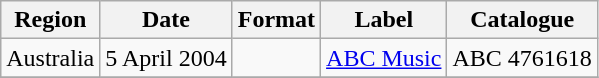<table class="wikitable plainrowheaders">
<tr>
<th scope="col">Region</th>
<th scope="col">Date</th>
<th scope="col">Format</th>
<th scope="col">Label</th>
<th scope="col">Catalogue</th>
</tr>
<tr>
<td>Australia</td>
<td>5 April 2004</td>
<td></td>
<td><a href='#'>ABC Music</a></td>
<td>ABC 4761618</td>
</tr>
<tr>
</tr>
</table>
